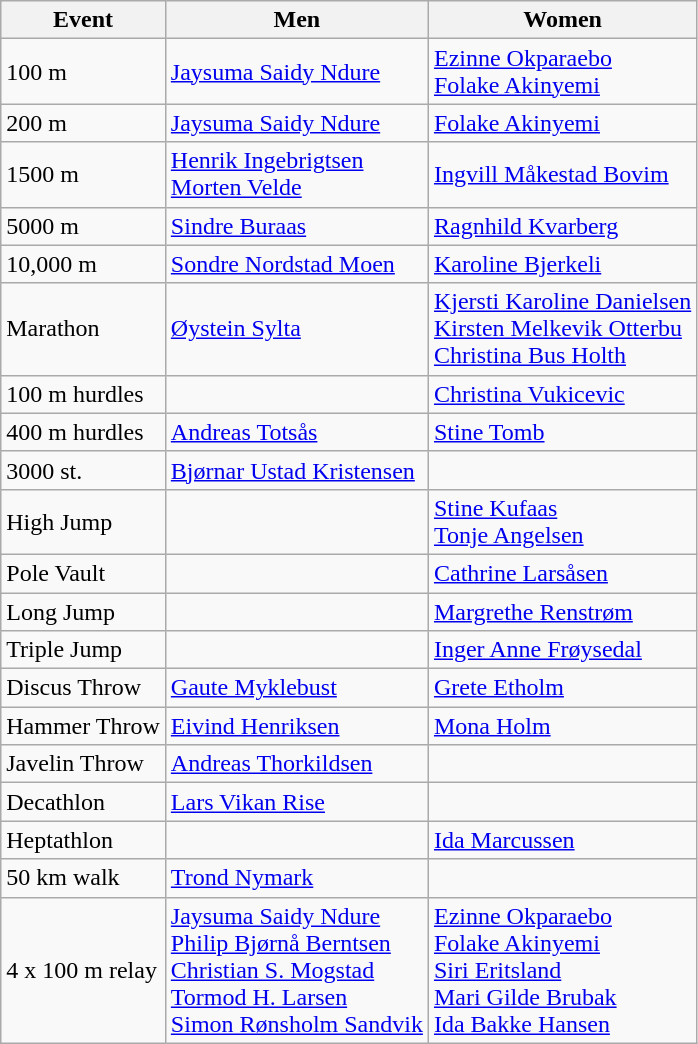<table class=wikitable style="font-size:100%">
<tr>
<th>Event</th>
<th>Men</th>
<th>Women</th>
</tr>
<tr>
<td>100 m</td>
<td><a href='#'>Jaysuma Saidy Ndure</a></td>
<td><a href='#'>Ezinne Okparaebo</a> <br> <a href='#'>Folake Akinyemi</a></td>
</tr>
<tr>
<td>200 m</td>
<td><a href='#'>Jaysuma Saidy Ndure</a></td>
<td><a href='#'>Folake Akinyemi</a></td>
</tr>
<tr>
<td>1500 m</td>
<td><a href='#'>Henrik Ingebrigtsen</a> <br> <a href='#'>Morten Velde</a></td>
<td><a href='#'>Ingvill Måkestad Bovim</a></td>
</tr>
<tr>
<td>5000 m</td>
<td><a href='#'>Sindre Buraas</a></td>
<td><a href='#'>Ragnhild Kvarberg</a></td>
</tr>
<tr>
<td>10,000 m</td>
<td><a href='#'>Sondre Nordstad Moen</a></td>
<td><a href='#'>Karoline Bjerkeli</a></td>
</tr>
<tr>
<td>Marathon</td>
<td><a href='#'>Øystein Sylta</a></td>
<td><a href='#'>Kjersti Karoline Danielsen</a> <br> <a href='#'>Kirsten Melkevik Otterbu</a> <br> <a href='#'>Christina Bus Holth</a></td>
</tr>
<tr>
<td>100 m hurdles</td>
<td></td>
<td><a href='#'>Christina Vukicevic</a></td>
</tr>
<tr>
<td>400 m hurdles</td>
<td><a href='#'>Andreas Totsås</a></td>
<td><a href='#'>Stine Tomb</a></td>
</tr>
<tr>
<td>3000 st.</td>
<td><a href='#'>Bjørnar Ustad Kristensen</a></td>
<td></td>
</tr>
<tr>
<td>High Jump</td>
<td></td>
<td><a href='#'>Stine Kufaas</a> <br> <a href='#'>Tonje Angelsen</a></td>
</tr>
<tr>
<td>Pole Vault</td>
<td></td>
<td><a href='#'>Cathrine Larsåsen</a></td>
</tr>
<tr>
<td>Long Jump</td>
<td></td>
<td><a href='#'>Margrethe Renstrøm</a></td>
</tr>
<tr>
<td>Triple Jump</td>
<td></td>
<td><a href='#'>Inger Anne Frøysedal</a></td>
</tr>
<tr>
<td>Discus Throw</td>
<td><a href='#'>Gaute Myklebust</a></td>
<td><a href='#'>Grete Etholm</a></td>
</tr>
<tr>
<td>Hammer Throw</td>
<td><a href='#'>Eivind Henriksen</a></td>
<td><a href='#'>Mona Holm</a></td>
</tr>
<tr>
<td>Javelin Throw</td>
<td><a href='#'>Andreas Thorkildsen</a></td>
<td></td>
</tr>
<tr>
<td>Decathlon</td>
<td><a href='#'>Lars Vikan Rise</a></td>
<td></td>
</tr>
<tr>
<td>Heptathlon</td>
<td></td>
<td><a href='#'>Ida Marcussen</a></td>
</tr>
<tr>
<td>50 km walk</td>
<td><a href='#'>Trond Nymark</a></td>
<td></td>
</tr>
<tr>
<td>4 x 100 m relay</td>
<td><a href='#'>Jaysuma Saidy Ndure</a> <br> <a href='#'>Philip Bjørnå Berntsen</a> <br> <a href='#'>Christian S. Mogstad</a> <br> <a href='#'>Tormod H. Larsen</a> <br> <a href='#'>Simon Rønsholm Sandvik</a></td>
<td><a href='#'>Ezinne Okparaebo</a> <br> <a href='#'>Folake Akinyemi</a> <br> <a href='#'>Siri Eritsland</a> <br> <a href='#'>Mari Gilde Brubak</a> <br> <a href='#'>Ida Bakke Hansen</a></td>
</tr>
</table>
